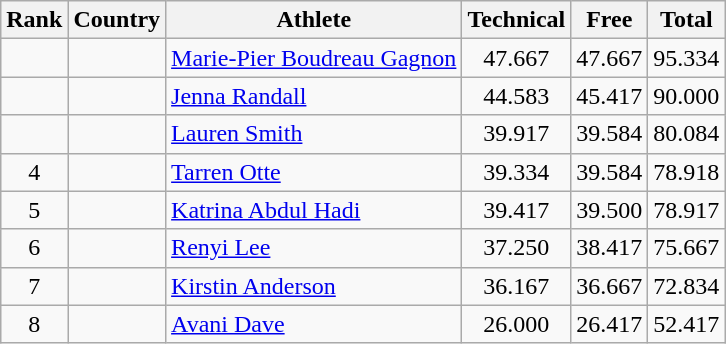<table class="wikitable" style="text-align:center">
<tr>
<th>Rank</th>
<th>Country</th>
<th>Athlete</th>
<th>Technical</th>
<th>Free </th>
<th>Total</th>
</tr>
<tr>
<td></td>
<td align=left></td>
<td align=left><a href='#'>Marie-Pier Boudreau Gagnon</a></td>
<td>47.667</td>
<td>47.667</td>
<td>95.334</td>
</tr>
<tr>
<td></td>
<td align=left></td>
<td align=left><a href='#'>Jenna Randall</a></td>
<td>44.583</td>
<td>45.417</td>
<td>90.000</td>
</tr>
<tr>
<td></td>
<td align=left></td>
<td align=left><a href='#'>Lauren Smith</a></td>
<td>39.917</td>
<td>39.584</td>
<td>80.084</td>
</tr>
<tr>
<td>4</td>
<td align=left></td>
<td align=left><a href='#'>Tarren Otte</a></td>
<td>39.334</td>
<td>39.584</td>
<td>78.918</td>
</tr>
<tr>
<td>5</td>
<td align=left></td>
<td align=left><a href='#'>Katrina Abdul Hadi</a></td>
<td>39.417</td>
<td>39.500</td>
<td>78.917</td>
</tr>
<tr>
<td>6</td>
<td align=left></td>
<td align=left><a href='#'>Renyi Lee</a></td>
<td>37.250</td>
<td>38.417</td>
<td>75.667</td>
</tr>
<tr>
<td>7</td>
<td align=left></td>
<td align=left><a href='#'>Kirstin Anderson</a></td>
<td>36.167</td>
<td>36.667</td>
<td>72.834</td>
</tr>
<tr>
<td>8</td>
<td align=left></td>
<td align=left><a href='#'>Avani Dave</a></td>
<td>26.000</td>
<td>26.417</td>
<td>52.417</td>
</tr>
</table>
